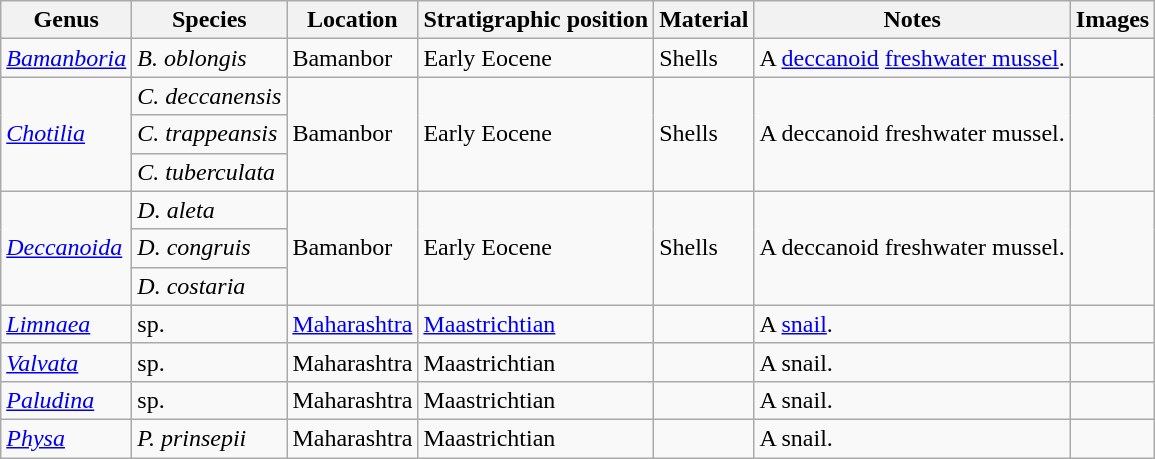<table class="wikitable" align="center">
<tr>
<th>Genus</th>
<th>Species</th>
<th>Location</th>
<th>Stratigraphic position</th>
<th>Material</th>
<th>Notes</th>
<th>Images</th>
</tr>
<tr>
<td><em><a href='#'>Bamanboria</a></em></td>
<td><em>B. oblongis</em></td>
<td>Bamanbor</td>
<td>Early Eocene</td>
<td>Shells</td>
<td>A <a href='#'>deccanoid</a> <a href='#'>freshwater mussel</a>.</td>
<td></td>
</tr>
<tr>
<td rowspan="3"><em><a href='#'>Chotilia</a></em></td>
<td><em>C. deccanensis</em></td>
<td rowspan="3">Bamanbor</td>
<td rowspan="3">Early Eocene</td>
<td rowspan="3">Shells</td>
<td rowspan="3">A deccanoid freshwater mussel.</td>
<td rowspan="3"></td>
</tr>
<tr>
<td><em>C. trappeansis</em></td>
</tr>
<tr>
<td><em>C. tuberculata</em></td>
</tr>
<tr>
<td rowspan="3"><em><a href='#'>Deccanoida</a></em></td>
<td><em>D. aleta</em></td>
<td rowspan="3">Bamanbor</td>
<td rowspan="3">Early Eocene</td>
<td rowspan="3">Shells</td>
<td rowspan="3">A deccanoid freshwater mussel.</td>
<td rowspan="3"></td>
</tr>
<tr>
<td><em>D. congruis</em></td>
</tr>
<tr>
<td><em>D. costaria</em></td>
</tr>
<tr>
<td><em><a href='#'>Limnaea</a></em></td>
<td>sp.</td>
<td><a href='#'>Maharashtra</a></td>
<td><a href='#'>Maastrichtian</a></td>
<td></td>
<td>A <a href='#'>snail</a>.</td>
<td></td>
</tr>
<tr>
<td><em><a href='#'>Valvata</a></em></td>
<td>sp.</td>
<td>Maharashtra</td>
<td>Maastrichtian</td>
<td></td>
<td>A snail.</td>
<td></td>
</tr>
<tr>
<td><em><a href='#'>Paludina</a></em></td>
<td>sp.</td>
<td>Maharashtra</td>
<td>Maastrichtian</td>
<td></td>
<td>A snail.</td>
<td></td>
</tr>
<tr>
<td><em><a href='#'>Physa</a></em></td>
<td><em>P. prinsepii</em></td>
<td>Maharashtra</td>
<td>Maastrichtian</td>
<td></td>
<td>A snail.</td>
<td></td>
</tr>
</table>
